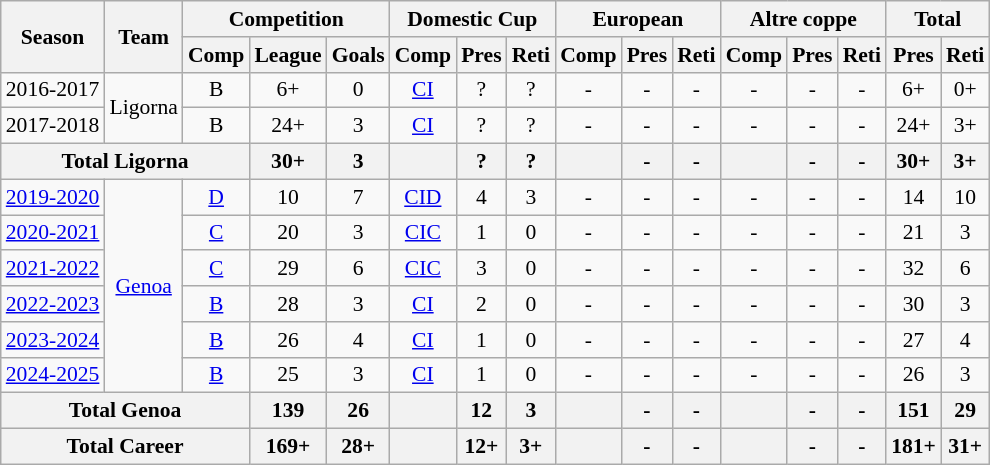<table class="wikitable center" style="text-align:center; font-size:90%">
<tr>
<th rowspan="2">Season</th>
<th rowspan="2">Team</th>
<th colspan="3">Competition</th>
<th colspan="3">Domestic Cup</th>
<th colspan="3">European</th>
<th colspan="3">Altre coppe</th>
<th colspan="2">Total</th>
</tr>
<tr>
<th>Comp</th>
<th>League</th>
<th>Goals</th>
<th>Comp</th>
<th>Pres</th>
<th>Reti</th>
<th>Comp</th>
<th>Pres</th>
<th>Reti</th>
<th>Comp</th>
<th>Pres</th>
<th>Reti</th>
<th>Pres</th>
<th>Reti</th>
</tr>
<tr>
<td>2016-2017</td>
<td rowspan=2> Ligorna</td>
<td>B</td>
<td>6+</td>
<td>0</td>
<td><a href='#'>CI</a></td>
<td>?</td>
<td>?</td>
<td>-</td>
<td>-</td>
<td>-</td>
<td>-</td>
<td>-</td>
<td>-</td>
<td>6+</td>
<td>0+</td>
</tr>
<tr>
<td>2017-2018</td>
<td>B</td>
<td>24+</td>
<td>3</td>
<td><a href='#'>CI</a></td>
<td>?</td>
<td>?</td>
<td>-</td>
<td>-</td>
<td>-</td>
<td>-</td>
<td>-</td>
<td>-</td>
<td>24+</td>
<td>3+</td>
</tr>
<tr>
<th colspan="3">Total Ligorna</th>
<th>30+</th>
<th>3</th>
<th></th>
<th>?</th>
<th>?</th>
<th></th>
<th>-</th>
<th>-</th>
<th></th>
<th>-</th>
<th>-</th>
<th>30+</th>
<th>3+</th>
</tr>
<tr>
<td><a href='#'>2019-2020</a></td>
<td rowspan="6"> <a href='#'>Genoa</a></td>
<td><a href='#'>D</a></td>
<td>10</td>
<td>7</td>
<td><a href='#'>CID</a></td>
<td>4</td>
<td>3</td>
<td>-</td>
<td>-</td>
<td>-</td>
<td>-</td>
<td>-</td>
<td>-</td>
<td>14</td>
<td>10</td>
</tr>
<tr>
<td><a href='#'>2020-2021</a></td>
<td><a href='#'>C</a></td>
<td>20</td>
<td>3</td>
<td><a href='#'>CIC</a></td>
<td>1</td>
<td>0</td>
<td>-</td>
<td>-</td>
<td>-</td>
<td>-</td>
<td>-</td>
<td>-</td>
<td>21</td>
<td>3</td>
</tr>
<tr>
<td><a href='#'>2021-2022</a></td>
<td><a href='#'>C</a></td>
<td>29</td>
<td>6</td>
<td><a href='#'>CIC</a></td>
<td>3</td>
<td>0</td>
<td>-</td>
<td>-</td>
<td>-</td>
<td>-</td>
<td>-</td>
<td>-</td>
<td>32</td>
<td>6</td>
</tr>
<tr>
<td><a href='#'>2022-2023</a></td>
<td><a href='#'>B</a></td>
<td>28</td>
<td>3</td>
<td><a href='#'>CI</a></td>
<td>2</td>
<td>0</td>
<td>-</td>
<td>-</td>
<td>-</td>
<td>-</td>
<td>-</td>
<td>-</td>
<td>30</td>
<td>3</td>
</tr>
<tr>
<td><a href='#'>2023-2024</a></td>
<td><a href='#'>B</a></td>
<td>26</td>
<td>4</td>
<td><a href='#'>CI</a></td>
<td>1</td>
<td>0</td>
<td>-</td>
<td>-</td>
<td>-</td>
<td>-</td>
<td>-</td>
<td>-</td>
<td>27</td>
<td>4</td>
</tr>
<tr>
<td><a href='#'>2024-2025</a></td>
<td><a href='#'>B</a></td>
<td>25</td>
<td>3</td>
<td><a href='#'>CI</a></td>
<td>1</td>
<td>0</td>
<td>-</td>
<td>-</td>
<td>-</td>
<td>-</td>
<td>-</td>
<td>-</td>
<td>26</td>
<td>3</td>
</tr>
<tr>
<th colspan="3">Total Genoa</th>
<th>139</th>
<th>26</th>
<th></th>
<th>12</th>
<th>3</th>
<th></th>
<th>-</th>
<th>-</th>
<th></th>
<th>-</th>
<th>-</th>
<th>151</th>
<th>29</th>
</tr>
<tr>
<th colspan="3">Total Career</th>
<th>169+</th>
<th>28+</th>
<th></th>
<th>12+</th>
<th>3+</th>
<th></th>
<th>-</th>
<th>-</th>
<th></th>
<th>-</th>
<th>-</th>
<th>181+</th>
<th>31+</th>
</tr>
</table>
